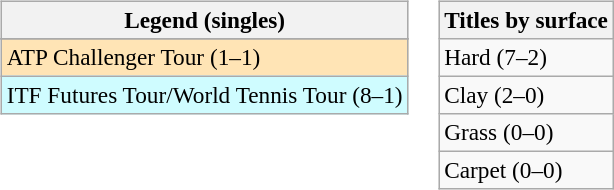<table>
<tr valign=top>
<td><br><table class=wikitable style=font-size:97%>
<tr>
<th>Legend (singles)</th>
</tr>
<tr bgcolor=e5d1cb>
</tr>
<tr bgcolor=moccasin>
<td>ATP Challenger Tour (1–1)</td>
</tr>
<tr bgcolor=cffcff>
<td>ITF Futures Tour/World Tennis Tour (8–1)</td>
</tr>
</table>
</td>
<td><br><table class=wikitable style=font-size:97%>
<tr>
<th>Titles by surface</th>
</tr>
<tr>
<td>Hard (7–2)</td>
</tr>
<tr>
<td>Clay (2–0)</td>
</tr>
<tr>
<td>Grass (0–0)</td>
</tr>
<tr>
<td>Carpet (0–0)</td>
</tr>
</table>
</td>
</tr>
</table>
